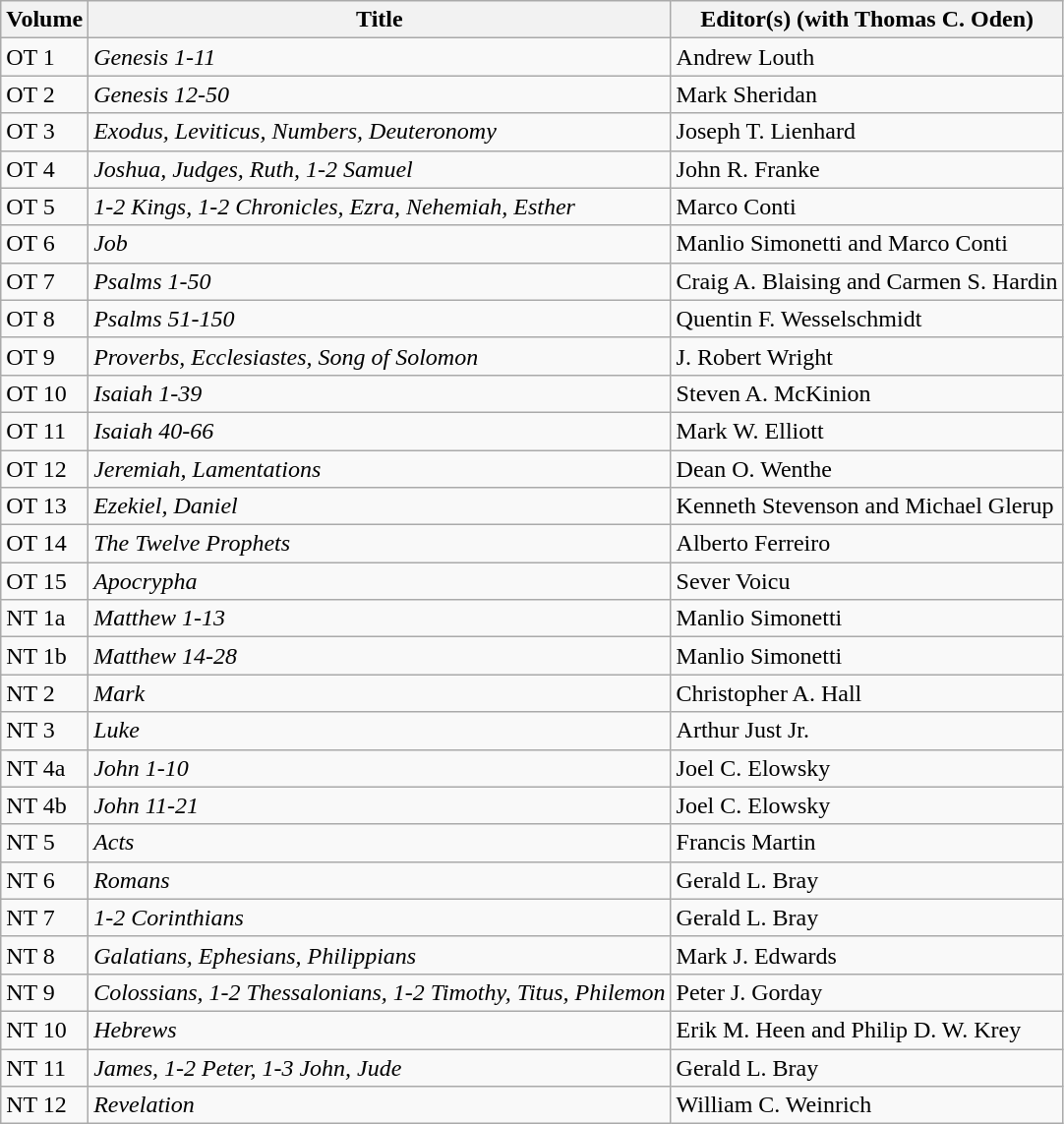<table class="wikitable">
<tr>
<th>Volume</th>
<th>Title</th>
<th>Editor(s) (with Thomas C. Oden)</th>
</tr>
<tr>
<td>OT 1</td>
<td><em>Genesis 1-11</em></td>
<td>Andrew Louth</td>
</tr>
<tr>
<td>OT 2</td>
<td><em>Genesis 12-50</em></td>
<td>Mark Sheridan</td>
</tr>
<tr>
<td>OT 3</td>
<td><em>Exodus, Leviticus, Numbers, Deuteronomy</em></td>
<td>Joseph T. Lienhard</td>
</tr>
<tr>
<td>OT 4</td>
<td><em>Joshua, Judges, Ruth, 1-2 Samuel</em></td>
<td>John R. Franke</td>
</tr>
<tr>
<td>OT 5</td>
<td><em>1-2 Kings, 1-2 Chronicles, Ezra, Nehemiah, Esther</em></td>
<td>Marco Conti</td>
</tr>
<tr>
<td>OT 6</td>
<td><em>Job</em></td>
<td>Manlio Simonetti and Marco Conti</td>
</tr>
<tr>
<td>OT 7</td>
<td><em>Psalms 1-50</em></td>
<td>Craig A. Blaising and Carmen S. Hardin</td>
</tr>
<tr>
<td>OT 8</td>
<td><em>Psalms 51-150</em></td>
<td>Quentin F. Wesselschmidt</td>
</tr>
<tr>
<td>OT 9</td>
<td><em>Proverbs, Ecclesiastes, Song of Solomon</em></td>
<td>J. Robert Wright</td>
</tr>
<tr>
<td>OT 10</td>
<td><em>Isaiah 1-39</em></td>
<td>Steven A. McKinion</td>
</tr>
<tr>
<td>OT 11</td>
<td><em>Isaiah 40-66</em></td>
<td>Mark W. Elliott</td>
</tr>
<tr>
<td>OT 12</td>
<td><em>Jeremiah, Lamentations</em></td>
<td>Dean O. Wenthe</td>
</tr>
<tr>
<td>OT 13</td>
<td><em>Ezekiel, Daniel</em></td>
<td>Kenneth Stevenson and Michael Glerup</td>
</tr>
<tr>
<td>OT 14</td>
<td><em>The Twelve Prophets</em></td>
<td>Alberto Ferreiro</td>
</tr>
<tr>
<td>OT 15</td>
<td><em>Apocrypha</em></td>
<td>Sever Voicu</td>
</tr>
<tr>
<td>NT 1a</td>
<td><em>Matthew 1-13</em></td>
<td>Manlio Simonetti</td>
</tr>
<tr>
<td>NT 1b</td>
<td><em>Matthew 14-28</em></td>
<td>Manlio Simonetti</td>
</tr>
<tr>
<td>NT 2</td>
<td><em>Mark</em></td>
<td>Christopher A. Hall</td>
</tr>
<tr>
<td>NT 3</td>
<td><em>Luke</em></td>
<td>Arthur Just Jr.</td>
</tr>
<tr>
<td>NT 4a</td>
<td><em>John 1-10</em></td>
<td>Joel C. Elowsky</td>
</tr>
<tr>
<td>NT 4b</td>
<td><em>John 11-21</em></td>
<td>Joel C. Elowsky</td>
</tr>
<tr>
<td>NT 5</td>
<td><em>Acts</em></td>
<td>Francis Martin</td>
</tr>
<tr>
<td>NT 6</td>
<td><em>Romans</em></td>
<td>Gerald L. Bray</td>
</tr>
<tr>
<td>NT 7</td>
<td><em>1-2 Corinthians</em></td>
<td>Gerald L. Bray</td>
</tr>
<tr>
<td>NT 8</td>
<td><em>Galatians, Ephesians, Philippians</em></td>
<td>Mark J. Edwards</td>
</tr>
<tr>
<td>NT 9</td>
<td><em>Colossians, 1-2 Thessalonians, 1-2 Timothy, Titus, Philemon</em></td>
<td>Peter J. Gorday</td>
</tr>
<tr>
<td>NT 10</td>
<td><em>Hebrews</em></td>
<td>Erik M. Heen and Philip D. W. Krey</td>
</tr>
<tr>
<td>NT 11</td>
<td><em>James, 1-2 Peter, 1-3 John, Jude</em></td>
<td>Gerald L. Bray</td>
</tr>
<tr>
<td>NT 12</td>
<td><em>Revelation</em></td>
<td>William C. Weinrich</td>
</tr>
</table>
